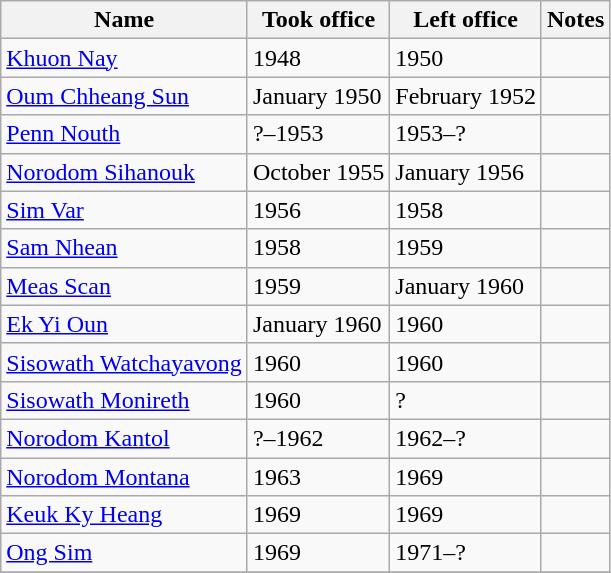<table class="wikitable">
<tr>
<th>Name</th>
<th>Took office</th>
<th>Left office</th>
<th>Notes</th>
</tr>
<tr>
<td><a href='#'>Khuon Nay</a></td>
<td>1948</td>
<td>1950</td>
<td></td>
</tr>
<tr>
<td><a href='#'>Oum Chheang Sun</a></td>
<td>January 1950</td>
<td>February 1952</td>
<td></td>
</tr>
<tr>
<td><a href='#'>Penn Nouth</a></td>
<td>?–1953</td>
<td>1953–?</td>
<td></td>
</tr>
<tr>
<td><a href='#'>Norodom Sihanouk</a></td>
<td>October 1955</td>
<td>January 1956</td>
<td></td>
</tr>
<tr>
<td><a href='#'>Sim Var</a></td>
<td>1956</td>
<td>1958</td>
<td></td>
</tr>
<tr>
<td><a href='#'>Sam Nhean</a></td>
<td>1958</td>
<td>1959</td>
<td></td>
</tr>
<tr>
<td><a href='#'>Meas Scan</a></td>
<td>1959</td>
<td>January 1960</td>
<td></td>
</tr>
<tr>
<td><a href='#'>Ek Yi Oun</a></td>
<td>January 1960</td>
<td>1960</td>
<td></td>
</tr>
<tr>
<td><a href='#'>Sisowath Watchayavong</a></td>
<td>1960</td>
<td>1960</td>
<td></td>
</tr>
<tr>
<td><a href='#'>Sisowath Monireth</a></td>
<td>1960</td>
<td>?</td>
<td></td>
</tr>
<tr>
<td><a href='#'>Norodom Kantol</a></td>
<td>?–1962</td>
<td>1962–?</td>
<td></td>
</tr>
<tr>
<td><a href='#'>Norodom Montana</a></td>
<td>1963</td>
<td>1969</td>
<td></td>
</tr>
<tr>
<td><a href='#'>Keuk Ky Heang</a></td>
<td>1969</td>
<td>1969</td>
<td></td>
</tr>
<tr>
<td><a href='#'>Ong Sim</a></td>
<td>1969</td>
<td>1971–?</td>
<td></td>
</tr>
<tr>
</tr>
</table>
